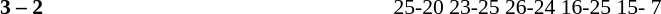<table>
<tr>
<th width=200></th>
<th width=80></th>
<th width=200></th>
<th width=220></th>
</tr>
<tr style=font-size:90%>
<td align=right><strong></strong></td>
<td align=center><strong>3 – 2</strong></td>
<td></td>
<td>25-20 23-25 26-24 16-25 15- 7</td>
</tr>
</table>
